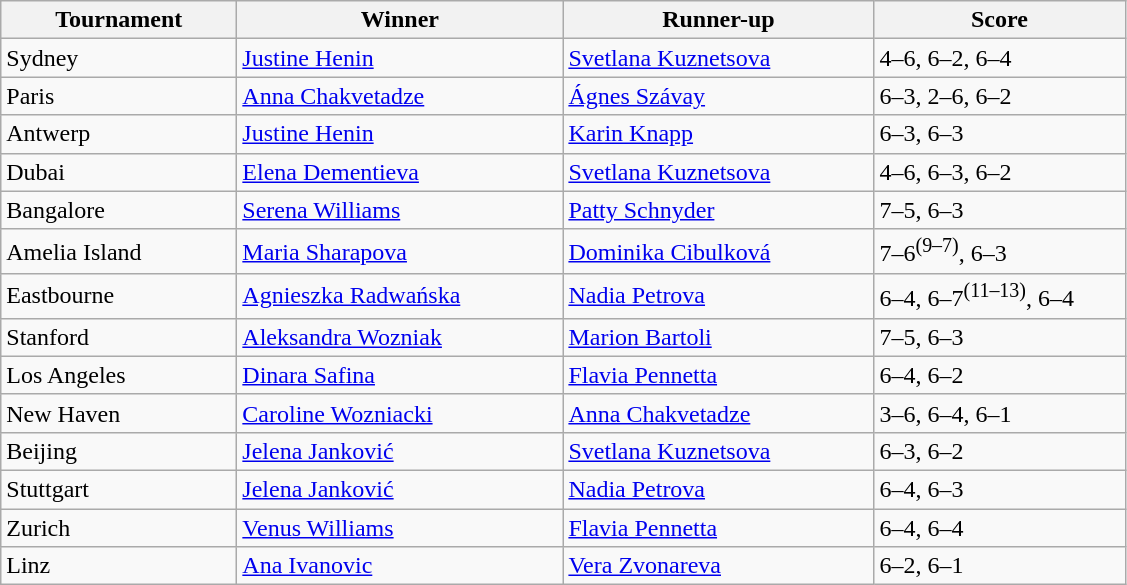<table class="wikitable">
<tr>
<th width="150">Tournament</th>
<th width="210">Winner</th>
<th width="200">Runner-up</th>
<th width="160">Score</th>
</tr>
<tr>
<td>Sydney</td>
<td> <a href='#'>Justine Henin</a></td>
<td> <a href='#'>Svetlana Kuznetsova</a></td>
<td>4–6, 6–2, 6–4</td>
</tr>
<tr>
<td>Paris</td>
<td> <a href='#'>Anna Chakvetadze</a></td>
<td> <a href='#'>Ágnes Szávay</a></td>
<td>6–3, 2–6, 6–2</td>
</tr>
<tr>
<td>Antwerp</td>
<td> <a href='#'>Justine Henin</a></td>
<td> <a href='#'>Karin Knapp</a></td>
<td>6–3, 6–3</td>
</tr>
<tr>
<td>Dubai</td>
<td> <a href='#'>Elena Dementieva</a></td>
<td> <a href='#'>Svetlana Kuznetsova</a></td>
<td>4–6, 6–3, 6–2</td>
</tr>
<tr>
<td>Bangalore</td>
<td> <a href='#'>Serena Williams</a></td>
<td> <a href='#'>Patty Schnyder</a></td>
<td>7–5, 6–3</td>
</tr>
<tr>
<td>Amelia Island</td>
<td> <a href='#'>Maria Sharapova</a></td>
<td> <a href='#'>Dominika Cibulková</a></td>
<td>7–6<sup>(9–7)</sup>, 6–3</td>
</tr>
<tr>
<td>Eastbourne</td>
<td> <a href='#'>Agnieszka Radwańska</a></td>
<td> <a href='#'>Nadia Petrova</a></td>
<td>6–4, 6–7<sup>(11–13)</sup>, 6–4</td>
</tr>
<tr>
<td>Stanford</td>
<td> <a href='#'>Aleksandra Wozniak</a></td>
<td> <a href='#'>Marion Bartoli</a></td>
<td>7–5, 6–3</td>
</tr>
<tr>
<td>Los Angeles</td>
<td> <a href='#'>Dinara Safina</a></td>
<td> <a href='#'>Flavia Pennetta</a></td>
<td>6–4, 6–2</td>
</tr>
<tr>
<td>New Haven</td>
<td> <a href='#'>Caroline Wozniacki</a></td>
<td> <a href='#'>Anna Chakvetadze</a></td>
<td>3–6, 6–4, 6–1</td>
</tr>
<tr>
<td>Beijing</td>
<td> <a href='#'>Jelena Janković</a></td>
<td> <a href='#'>Svetlana Kuznetsova</a></td>
<td>6–3, 6–2</td>
</tr>
<tr>
<td>Stuttgart</td>
<td> <a href='#'>Jelena Janković</a></td>
<td> <a href='#'>Nadia Petrova</a></td>
<td>6–4, 6–3</td>
</tr>
<tr>
<td>Zurich</td>
<td> <a href='#'>Venus Williams</a></td>
<td> <a href='#'>Flavia Pennetta</a></td>
<td>6–4, 6–4</td>
</tr>
<tr>
<td>Linz</td>
<td> <a href='#'>Ana Ivanovic</a></td>
<td> <a href='#'>Vera Zvonareva</a></td>
<td>6–2, 6–1</td>
</tr>
</table>
